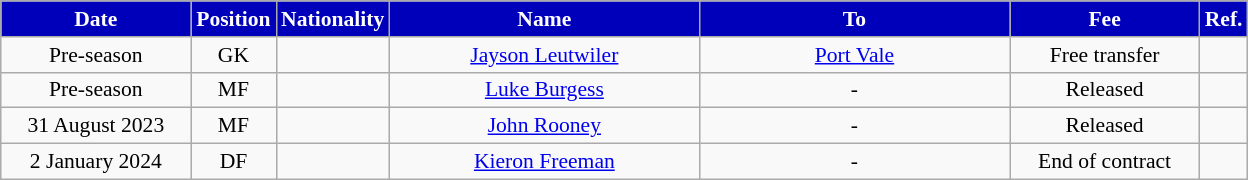<table class="wikitable"  style="text-align:center; font-size:90%; ">
<tr>
<th style="background:#0000BB;color:#fff; width:120px;">Date</th>
<th style="background:#0000BB;color:#fff; width:50px;">Position</th>
<th style="background:#0000BB;color:#fff; width:50px;">Nationality</th>
<th style="background:#0000BB;color:#fff; width:200px;">Name</th>
<th style="background:#0000BB;color:#fff; width:200px;">To</th>
<th style="background:#0000BB;color:#fff; width:120px;">Fee</th>
<th style="background:#0000BB;color:#fff; width:25px;">Ref.</th>
</tr>
<tr>
<td>Pre-season</td>
<td>GK</td>
<td></td>
<td><a href='#'>Jayson Leutwiler</a></td>
<td> <a href='#'>Port Vale</a></td>
<td>Free transfer</td>
<td></td>
</tr>
<tr>
<td>Pre-season</td>
<td>MF</td>
<td></td>
<td><a href='#'>Luke Burgess</a></td>
<td>-</td>
<td>Released</td>
<td></td>
</tr>
<tr>
<td>31 August 2023</td>
<td>MF</td>
<td></td>
<td><a href='#'>John Rooney</a></td>
<td>-</td>
<td>Released</td>
<td></td>
</tr>
<tr>
<td>2 January 2024</td>
<td>DF</td>
<td></td>
<td><a href='#'>Kieron Freeman</a></td>
<td>-</td>
<td>End of contract</td>
<td></td>
</tr>
</table>
